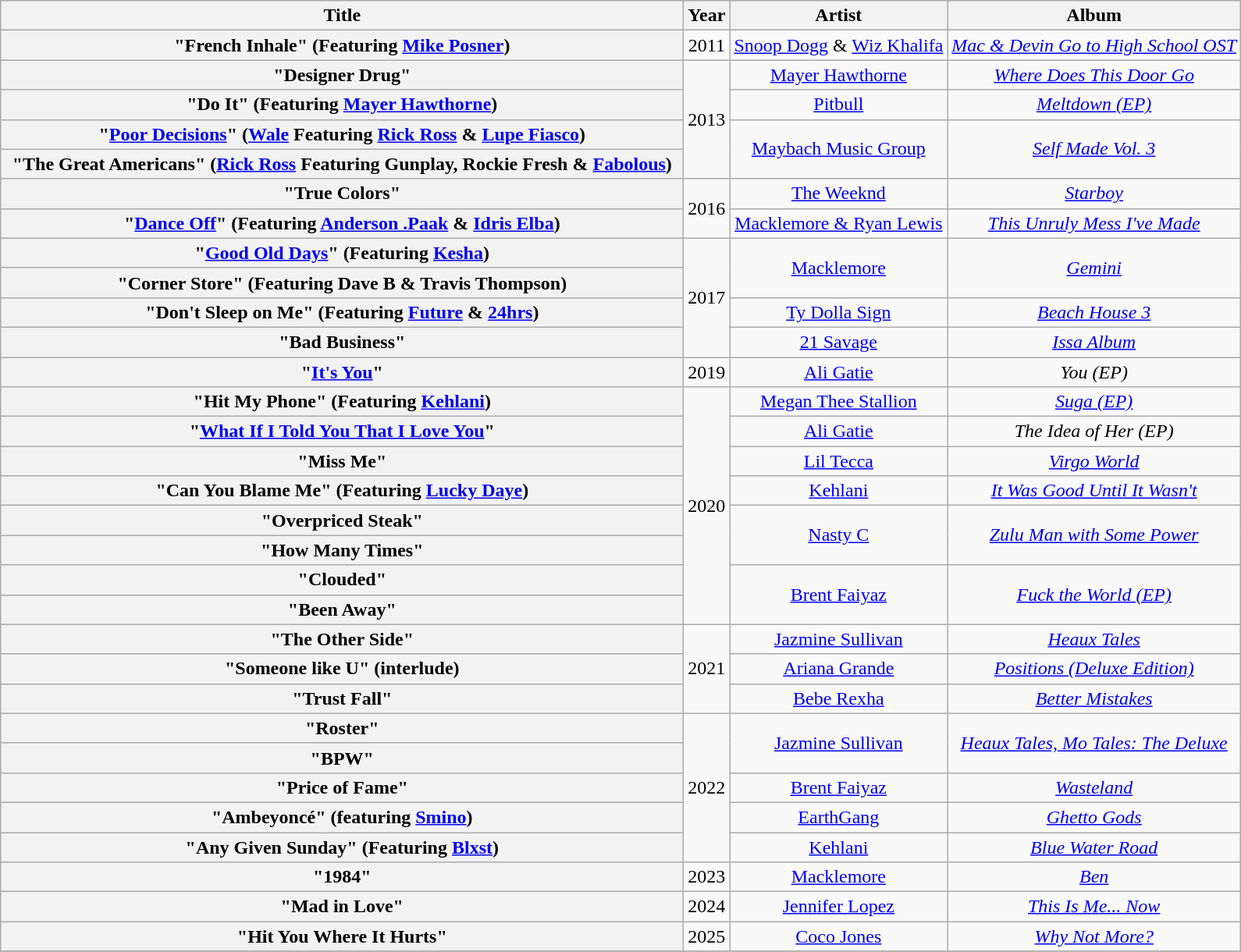<table class="wikitable plainrowheaders" style="text-align:center;">
<tr>
<th scope="col" style="width:36em;">Title</th>
<th scope="col">Year</th>
<th scope="col">Artist</th>
<th scope="col">Album</th>
</tr>
<tr>
<th scope="row">"French Inhale" (Featuring <a href='#'>Mike Posner</a>)</th>
<td>2011</td>
<td><a href='#'>Snoop Dogg</a> & <a href='#'>Wiz Khalifa</a></td>
<td><em><a href='#'>Mac & Devin Go to High School OST</a></em></td>
</tr>
<tr>
<th scope="row">"Designer Drug"</th>
<td rowspan="4">2013</td>
<td><a href='#'>Mayer Hawthorne</a></td>
<td><em><a href='#'>Where Does This Door Go</a></em></td>
</tr>
<tr>
<th scope="row">"Do It" (Featuring <a href='#'>Mayer Hawthorne</a>)</th>
<td><a href='#'>Pitbull</a></td>
<td><em><a href='#'>Meltdown (EP)</a></em></td>
</tr>
<tr>
<th scope="row">"<a href='#'>Poor Decisions</a>" (<a href='#'>Wale</a> Featuring <a href='#'>Rick Ross</a> & <a href='#'>Lupe Fiasco</a>)</th>
<td rowspan="2"><a href='#'>Maybach Music Group</a></td>
<td rowspan="2"><em><a href='#'>Self Made Vol. 3</a></em></td>
</tr>
<tr>
<th scope="row">"The Great Americans" (<a href='#'>Rick Ross</a> Featuring Gunplay, Rockie Fresh & <a href='#'>Fabolous</a>)</th>
</tr>
<tr>
<th scope="row">"True Colors"</th>
<td rowspan="2">2016</td>
<td><a href='#'>The Weeknd</a></td>
<td><em><a href='#'>Starboy</a></em></td>
</tr>
<tr>
<th scope="row">"<a href='#'>Dance Off</a>" (Featuring <a href='#'>Anderson .Paak</a> & <a href='#'>Idris Elba</a>)</th>
<td><a href='#'>Macklemore & Ryan Lewis</a></td>
<td><em><a href='#'>This Unruly Mess I've Made</a></em></td>
</tr>
<tr>
<th scope="row">"<a href='#'>Good Old Days</a>" (Featuring <a href='#'>Kesha</a>)</th>
<td rowspan="4">2017</td>
<td rowspan="2"><a href='#'>Macklemore</a></td>
<td rowspan="2"><em><a href='#'>Gemini</a></em></td>
</tr>
<tr>
<th scope="row">"Corner Store" (Featuring Dave B & Travis Thompson)</th>
</tr>
<tr>
<th scope="row">"Don't Sleep on Me" (Featuring <a href='#'>Future</a> & <a href='#'>24hrs</a>)</th>
<td><a href='#'>Ty Dolla Sign</a></td>
<td><em><a href='#'>Beach House 3</a></em></td>
</tr>
<tr>
<th scope="row">"Bad Business"</th>
<td><a href='#'>21 Savage</a></td>
<td><em><a href='#'>Issa Album</a></em></td>
</tr>
<tr>
<th scope="row">"<a href='#'>It's You</a>"</th>
<td>2019</td>
<td><a href='#'>Ali Gatie</a></td>
<td><em>You (EP)</em></td>
</tr>
<tr>
<th scope="row">"Hit My Phone" (Featuring <a href='#'>Kehlani</a>)</th>
<td rowspan="8">2020</td>
<td><a href='#'>Megan Thee Stallion</a></td>
<td><em><a href='#'>Suga (EP)</a></em></td>
</tr>
<tr>
<th scope="row">"<a href='#'>What If I Told You That I Love You</a>"</th>
<td><a href='#'>Ali Gatie</a></td>
<td><em>The Idea of Her (EP)</em></td>
</tr>
<tr>
<th scope="row">"Miss Me"</th>
<td><a href='#'>Lil Tecca</a></td>
<td><em><a href='#'>Virgo World</a></em></td>
</tr>
<tr>
<th scope="row">"Can You Blame Me" (Featuring <a href='#'>Lucky Daye</a>)</th>
<td><a href='#'>Kehlani</a></td>
<td><em><a href='#'>It Was Good Until It Wasn't</a></em></td>
</tr>
<tr>
<th scope="row">"Overpriced Steak"</th>
<td rowspan="2"><a href='#'>Nasty C</a></td>
<td rowspan="2"><em><a href='#'>Zulu Man with Some Power</a></em></td>
</tr>
<tr>
<th scope="row">"How Many Times"</th>
</tr>
<tr>
<th scope="row">"Clouded"</th>
<td rowspan="2"><a href='#'>Brent Faiyaz</a></td>
<td rowspan="2"><em><a href='#'>Fuck the World (EP)</a></em></td>
</tr>
<tr>
<th scope="row">"Been Away"</th>
</tr>
<tr>
<th scope="row">"The Other Side"</th>
<td rowspan="3">2021</td>
<td><a href='#'>Jazmine Sullivan</a></td>
<td><em><a href='#'>Heaux Tales</a></em></td>
</tr>
<tr>
<th scope="row">"Someone like U" (interlude)</th>
<td><a href='#'>Ariana Grande</a></td>
<td><em><a href='#'>Positions (Deluxe Edition)</a></em></td>
</tr>
<tr>
<th scope="row">"Trust Fall"</th>
<td><a href='#'>Bebe Rexha</a></td>
<td><em><a href='#'>Better Mistakes</a></em></td>
</tr>
<tr>
<th scope="row">"Roster"</th>
<td rowspan="5">2022</td>
<td rowspan="2"><a href='#'>Jazmine Sullivan</a></td>
<td rowspan="2"><em><a href='#'>Heaux Tales, Mo Tales: The Deluxe</a></em></td>
</tr>
<tr>
<th scope="row">"BPW"</th>
</tr>
<tr>
<th scope="row">"Price of Fame"</th>
<td><a href='#'>Brent Faiyaz</a></td>
<td><em><a href='#'>Wasteland</a></em></td>
</tr>
<tr>
<th scope="row">"Ambeyoncé" (featuring <a href='#'>Smino</a>)</th>
<td><a href='#'>EarthGang</a></td>
<td><em><a href='#'>Ghetto Gods</a></em></td>
</tr>
<tr>
<th scope="row">"Any Given Sunday" (Featuring <a href='#'>Blxst</a>)</th>
<td><a href='#'>Kehlani</a></td>
<td><em><a href='#'>Blue Water Road</a></em></td>
</tr>
<tr>
<th scope="row">"1984"</th>
<td>2023</td>
<td><a href='#'>Macklemore</a></td>
<td><em><a href='#'>Ben</a></em></td>
</tr>
<tr>
<th scope="row">"Mad in Love"</th>
<td>2024</td>
<td><a href='#'>Jennifer Lopez</a></td>
<td><em><a href='#'>This Is Me... Now</a></em></td>
</tr>
<tr>
<th scope="row">"Hit You Where It Hurts"</th>
<td>2025</td>
<td><a href='#'>Coco Jones</a></td>
<td><em><a href='#'>Why Not More?</a></em></td>
</tr>
<tr>
</tr>
</table>
